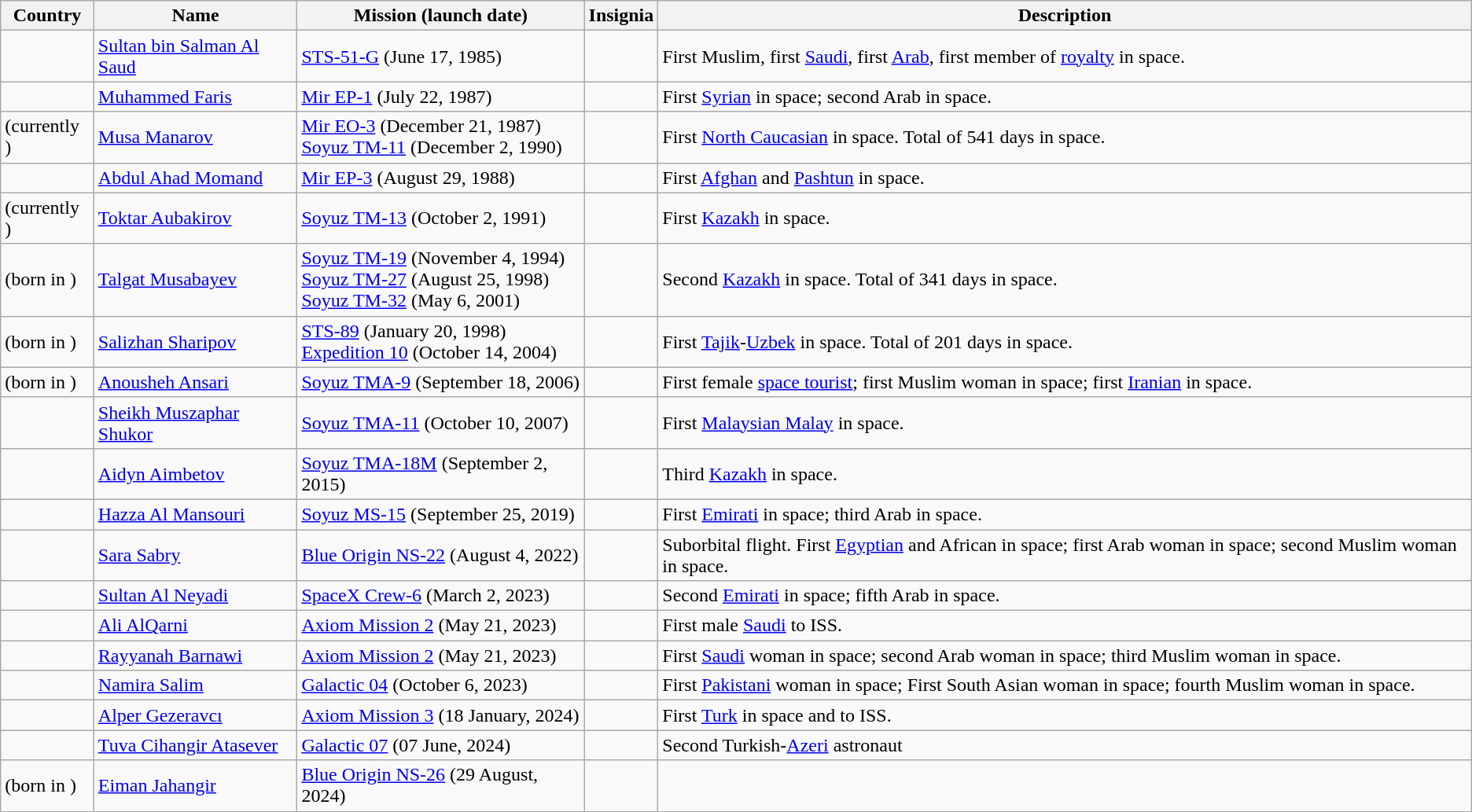<table class="wikitable sticky-header">
<tr>
<th>Country</th>
<th>Name</th>
<th>Mission (launch date)</th>
<th>Insignia</th>
<th>Description</th>
</tr>
<tr>
<td></td>
<td><a href='#'>Sultan bin Salman Al Saud</a></td>
<td><a href='#'>STS-51-G</a> (June 17, 1985)</td>
<td></td>
<td>First Muslim, first <a href='#'>Saudi</a>, first <a href='#'>Arab</a>, first member of <a href='#'>royalty</a> in space.</td>
</tr>
<tr>
<td></td>
<td><a href='#'>Muhammed Faris</a></td>
<td><a href='#'>Mir EP-1</a> (July 22, 1987)</td>
<td></td>
<td>First <a href='#'>Syrian</a> in space; second Arab in space.</td>
</tr>
<tr>
<td> (currently )</td>
<td><a href='#'>Musa Manarov</a></td>
<td><a href='#'>Mir EO-3</a> (December 21, 1987)<br><a href='#'>Soyuz TM-11</a> (December 2, 1990)</td>
<td></td>
<td>First <a href='#'>North Caucasian</a> in space. Total of 541 days in space.</td>
</tr>
<tr>
<td></td>
<td><a href='#'>Abdul Ahad Momand</a></td>
<td><a href='#'>Mir EP-3</a> (August 29, 1988)</td>
<td></td>
<td>First <a href='#'>Afghan</a> and <a href='#'>Pashtun</a> in space.</td>
</tr>
<tr>
<td> (currently )</td>
<td><a href='#'>Toktar Aubakirov</a></td>
<td><a href='#'>Soyuz TM-13</a> (October 2, 1991)</td>
<td></td>
<td>First <a href='#'>Kazakh</a> in space.</td>
</tr>
<tr>
<td> (born in )</td>
<td><a href='#'>Talgat Musabayev</a></td>
<td><a href='#'>Soyuz TM-19</a> (November 4, 1994)<br><a href='#'>Soyuz TM-27</a> (August 25, 1998) <br> <a href='#'>Soyuz TM-32</a> (May 6, 2001)</td>
<td></td>
<td>Second <a href='#'>Kazakh</a> in space. Total of 341 days in space.</td>
</tr>
<tr>
<td> (born in )</td>
<td><a href='#'>Salizhan Sharipov</a></td>
<td><a href='#'>STS-89</a> (January 20, 1998)<br><a href='#'>Expedition 10</a> (October 14, 2004)</td>
<td></td>
<td>First <a href='#'>Tajik</a>-<a href='#'>Uzbek</a> in space. Total of 201 days in space.</td>
</tr>
<tr>
<td> (born in )</td>
<td><a href='#'>Anousheh Ansari</a></td>
<td><a href='#'>Soyuz TMA-9</a> (September 18, 2006)</td>
<td></td>
<td>First female <a href='#'>space tourist</a>; first Muslim woman in space; first <a href='#'>Iranian</a> in space.</td>
</tr>
<tr>
<td></td>
<td><a href='#'>Sheikh Muszaphar Shukor</a></td>
<td><a href='#'>Soyuz TMA-11</a> (October 10, 2007)</td>
<td></td>
<td>First <a href='#'>Malaysian Malay</a> in space.</td>
</tr>
<tr>
<td></td>
<td><a href='#'>Aidyn Aimbetov</a></td>
<td><a href='#'>Soyuz TMA-18M</a> (September 2, 2015)</td>
<td></td>
<td>Third <a href='#'>Kazakh</a> in space.</td>
</tr>
<tr>
<td></td>
<td><a href='#'>Hazza Al Mansouri</a></td>
<td><a href='#'>Soyuz MS-15</a> (September 25, 2019)</td>
<td></td>
<td>First <a href='#'>Emirati</a> in space; third Arab in space.</td>
</tr>
<tr>
<td></td>
<td><a href='#'>Sara Sabry</a></td>
<td><a href='#'>Blue Origin NS-22</a> (August 4, 2022)</td>
<td></td>
<td>Suborbital flight. First <a href='#'>Egyptian</a> and African in space; first Arab woman in space; second Muslim woman in space.</td>
</tr>
<tr>
<td></td>
<td><a href='#'>Sultan Al Neyadi</a></td>
<td><a href='#'>SpaceX Crew-6</a> (March 2, 2023)</td>
<td></td>
<td>Second <a href='#'>Emirati</a> in space; fifth Arab in space.</td>
</tr>
<tr>
<td></td>
<td><a href='#'>Ali AlQarni</a></td>
<td><a href='#'>Axiom Mission 2</a> (May 21, 2023)</td>
<td></td>
<td>First male <a href='#'>Saudi</a> to ISS.</td>
</tr>
<tr>
<td></td>
<td><a href='#'>Rayyanah Barnawi</a></td>
<td><a href='#'>Axiom Mission 2</a> (May 21, 2023)</td>
<td></td>
<td>First <a href='#'>Saudi</a> woman in space; second Arab woman in space; third Muslim woman in space.</td>
</tr>
<tr>
<td></td>
<td><a href='#'>Namira Salim</a></td>
<td><a href='#'>Galactic 04</a> (October 6, 2023)</td>
<td></td>
<td>First <a href='#'>Pakistani</a> woman in space; First South Asian  woman in space; fourth Muslim woman in space.</td>
</tr>
<tr>
<td></td>
<td><a href='#'>Alper Gezeravcı</a></td>
<td><a href='#'>Axiom Mission 3</a> (18 January, 2024)</td>
<td></td>
<td>First <a href='#'>Turk</a> in space and to ISS.</td>
</tr>
<tr>
<td></td>
<td><a href='#'>Tuva Cihangir Atasever</a></td>
<td><a href='#'>Galactic 07</a> (07 June, 2024)</td>
<td></td>
<td>Second Turkish-<a href='#'>Azeri</a> astronaut</td>
</tr>
<tr>
<td> (born in )</td>
<td><a href='#'>Eiman Jahangir</a></td>
<td><a href='#'>Blue Origin NS-26</a> (29 August, 2024)</td>
<td></td>
<td></td>
</tr>
</table>
